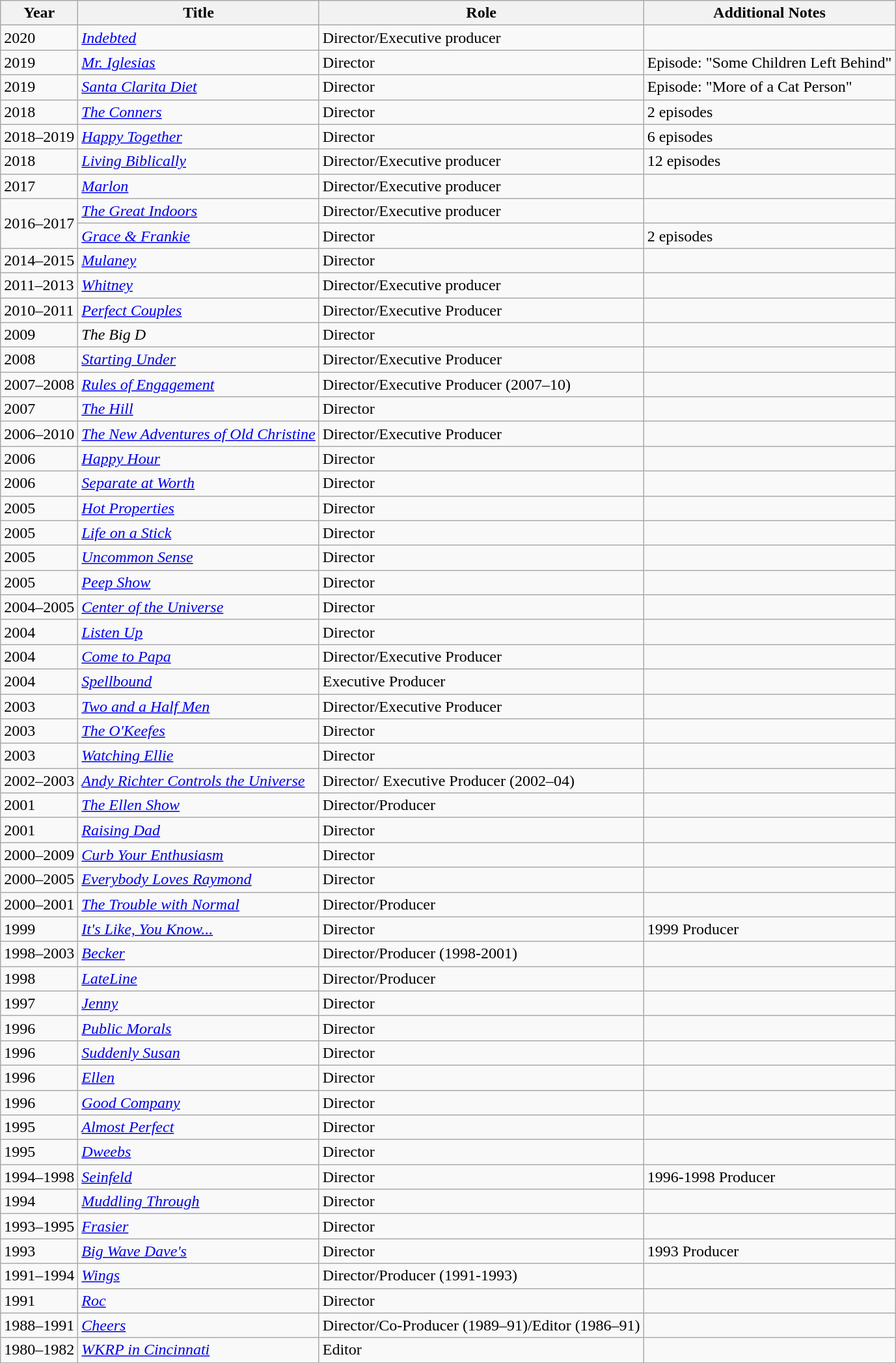<table class="wikitable sortable">
<tr>
<th>Year</th>
<th>Title</th>
<th>Role</th>
<th class="unsortable">Additional Notes</th>
</tr>
<tr>
<td>2020</td>
<td><em><a href='#'>Indebted</a></em></td>
<td>Director/Executive producer</td>
<td></td>
</tr>
<tr>
<td>2019</td>
<td><em><a href='#'>Mr. Iglesias</a></em></td>
<td>Director</td>
<td>Episode: "Some Children Left Behind"</td>
</tr>
<tr>
<td>2019</td>
<td><em><a href='#'>Santa Clarita Diet</a></em></td>
<td>Director</td>
<td>Episode: "More of a Cat Person"</td>
</tr>
<tr>
<td>2018</td>
<td><em><a href='#'>The Conners</a></em></td>
<td>Director</td>
<td>2 episodes</td>
</tr>
<tr>
<td>2018–2019</td>
<td><em><a href='#'>Happy Together</a></em></td>
<td>Director</td>
<td>6 episodes</td>
</tr>
<tr>
<td>2018</td>
<td><em><a href='#'>Living Biblically</a></em></td>
<td>Director/Executive producer</td>
<td>12 episodes</td>
</tr>
<tr>
<td>2017</td>
<td><em><a href='#'>Marlon</a></em></td>
<td>Director/Executive producer</td>
<td></td>
</tr>
<tr>
<td rowspan=2>2016–2017</td>
<td><em><a href='#'>The Great Indoors</a></em></td>
<td>Director/Executive producer</td>
<td></td>
</tr>
<tr>
<td><em><a href='#'>Grace & Frankie</a></em></td>
<td>Director</td>
<td>2 episodes</td>
</tr>
<tr>
<td>2014–2015</td>
<td><em><a href='#'>Mulaney</a></em></td>
<td>Director</td>
<td></td>
</tr>
<tr>
<td>2011–2013</td>
<td><em><a href='#'>Whitney</a></em></td>
<td>Director/Executive producer</td>
<td></td>
</tr>
<tr>
<td>2010–2011</td>
<td><em><a href='#'>Perfect Couples</a></em></td>
<td>Director/Executive Producer</td>
<td></td>
</tr>
<tr>
<td>2009</td>
<td><em>The Big D</em></td>
<td>Director</td>
<td></td>
</tr>
<tr>
<td>2008</td>
<td><em><a href='#'>Starting Under</a></em></td>
<td>Director/Executive Producer</td>
<td></td>
</tr>
<tr>
<td>2007–2008</td>
<td><em><a href='#'>Rules of Engagement</a></em></td>
<td>Director/Executive Producer (2007–10)</td>
<td></td>
</tr>
<tr>
<td>2007</td>
<td><em><a href='#'>The Hill</a></em></td>
<td>Director</td>
<td></td>
</tr>
<tr>
<td>2006–2010</td>
<td><em><a href='#'>The New Adventures of Old Christine</a></em></td>
<td>Director/Executive Producer</td>
<td></td>
</tr>
<tr>
<td>2006</td>
<td><em><a href='#'>Happy Hour</a></em></td>
<td>Director</td>
<td></td>
</tr>
<tr>
<td>2006</td>
<td><em><a href='#'>Separate at Worth</a></em></td>
<td>Director</td>
<td></td>
</tr>
<tr>
<td>2005</td>
<td><em><a href='#'>Hot Properties</a></em></td>
<td>Director</td>
<td></td>
</tr>
<tr>
<td>2005</td>
<td><em><a href='#'>Life on a Stick</a></em></td>
<td>Director</td>
<td></td>
</tr>
<tr>
<td>2005</td>
<td><em><a href='#'>Uncommon Sense</a></em></td>
<td>Director</td>
<td></td>
</tr>
<tr>
<td>2005</td>
<td><em><a href='#'>Peep Show</a></em></td>
<td>Director</td>
<td></td>
</tr>
<tr>
<td>2004–2005</td>
<td><em><a href='#'>Center of the Universe</a></em></td>
<td>Director</td>
<td></td>
</tr>
<tr>
<td>2004</td>
<td><em><a href='#'>Listen Up</a></em></td>
<td>Director</td>
<td></td>
</tr>
<tr>
<td>2004</td>
<td><em><a href='#'>Come to Papa</a></em></td>
<td>Director/Executive Producer</td>
<td></td>
</tr>
<tr>
<td>2004</td>
<td><em><a href='#'>Spellbound</a></em></td>
<td>Executive Producer</td>
<td></td>
</tr>
<tr>
<td>2003</td>
<td><em><a href='#'>Two and a Half Men</a></em></td>
<td>Director/Executive Producer</td>
<td></td>
</tr>
<tr>
<td>2003</td>
<td><em><a href='#'>The O'Keefes</a></em></td>
<td>Director</td>
<td></td>
</tr>
<tr>
<td>2003</td>
<td><em><a href='#'>Watching Ellie</a></em></td>
<td>Director</td>
<td></td>
</tr>
<tr>
<td>2002–2003</td>
<td><em><a href='#'>Andy Richter Controls the Universe</a></em></td>
<td>Director/ Executive Producer (2002–04)</td>
<td></td>
</tr>
<tr>
<td>2001</td>
<td><em><a href='#'>The Ellen Show</a></em></td>
<td>Director/Producer</td>
<td></td>
</tr>
<tr>
<td>2001</td>
<td><em><a href='#'>Raising Dad</a></em></td>
<td>Director</td>
<td></td>
</tr>
<tr>
<td>2000–2009</td>
<td><em><a href='#'>Curb Your Enthusiasm</a></em></td>
<td>Director</td>
<td></td>
</tr>
<tr>
<td>2000–2005</td>
<td><em><a href='#'>Everybody Loves Raymond</a></em></td>
<td>Director</td>
<td></td>
</tr>
<tr>
<td>2000–2001</td>
<td><em><a href='#'>The Trouble with Normal</a></em></td>
<td>Director/Producer</td>
<td></td>
</tr>
<tr>
<td>1999</td>
<td><em><a href='#'>It's Like, You Know...</a></em></td>
<td>Director</td>
<td>1999 Producer</td>
</tr>
<tr>
<td>1998–2003</td>
<td><em><a href='#'>Becker</a></em></td>
<td>Director/Producer (1998-2001)</td>
<td></td>
</tr>
<tr>
<td>1998</td>
<td><em><a href='#'>LateLine</a></em></td>
<td>Director/Producer</td>
<td></td>
</tr>
<tr>
<td>1997</td>
<td><em><a href='#'>Jenny</a></em></td>
<td>Director</td>
<td></td>
</tr>
<tr>
<td>1996</td>
<td><em><a href='#'>Public Morals</a></em></td>
<td>Director</td>
<td></td>
</tr>
<tr>
<td>1996</td>
<td><em><a href='#'>Suddenly Susan</a></em></td>
<td>Director</td>
<td></td>
</tr>
<tr>
<td>1996</td>
<td><em><a href='#'>Ellen</a></em></td>
<td>Director</td>
<td></td>
</tr>
<tr>
<td>1996</td>
<td><em><a href='#'>Good Company</a></em></td>
<td>Director</td>
<td></td>
</tr>
<tr>
<td>1995</td>
<td><em><a href='#'>Almost Perfect</a></em></td>
<td>Director</td>
<td></td>
</tr>
<tr>
<td>1995</td>
<td><em><a href='#'>Dweebs</a></em></td>
<td>Director</td>
<td></td>
</tr>
<tr>
<td>1994–1998</td>
<td><em><a href='#'>Seinfeld</a></em></td>
<td>Director</td>
<td>1996-1998 Producer</td>
</tr>
<tr>
<td>1994</td>
<td><em><a href='#'>Muddling Through</a></em></td>
<td>Director</td>
<td></td>
</tr>
<tr>
<td>1993–1995</td>
<td><em><a href='#'>Frasier</a></em></td>
<td>Director</td>
<td></td>
</tr>
<tr>
<td>1993</td>
<td><em><a href='#'>Big Wave Dave's</a></em></td>
<td>Director</td>
<td>1993 Producer</td>
</tr>
<tr>
<td>1991–1994</td>
<td><em><a href='#'>Wings</a></em></td>
<td>Director/Producer (1991-1993)</td>
<td></td>
</tr>
<tr>
<td>1991</td>
<td><em><a href='#'>Roc</a></em></td>
<td>Director</td>
<td></td>
</tr>
<tr>
<td>1988–1991</td>
<td><em><a href='#'>Cheers</a></em></td>
<td>Director/Co-Producer (1989–91)/Editor (1986–91)</td>
<td></td>
</tr>
<tr>
<td>1980–1982</td>
<td><em><a href='#'>WKRP in Cincinnati</a></em></td>
<td>Editor</td>
<td></td>
</tr>
</table>
